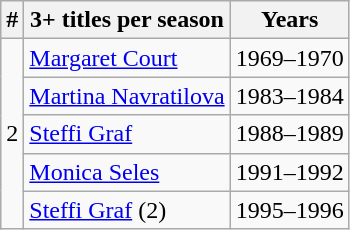<table class="wikitable">
<tr>
<th>#</th>
<th>3+ titles per season</th>
<th>Years</th>
</tr>
<tr>
<td rowspan="5">2</td>
<td> <a href='#'>Margaret Court</a></td>
<td>1969–1970</td>
</tr>
<tr>
<td> <a href='#'>Martina Navratilova</a></td>
<td>1983–1984</td>
</tr>
<tr>
<td> <a href='#'>Steffi Graf</a></td>
<td>1988–1989</td>
</tr>
<tr>
<td> <a href='#'>Monica Seles</a></td>
<td>1991–1992</td>
</tr>
<tr>
<td> <a href='#'>Steffi Graf</a> (2)</td>
<td>1995–1996</td>
</tr>
</table>
